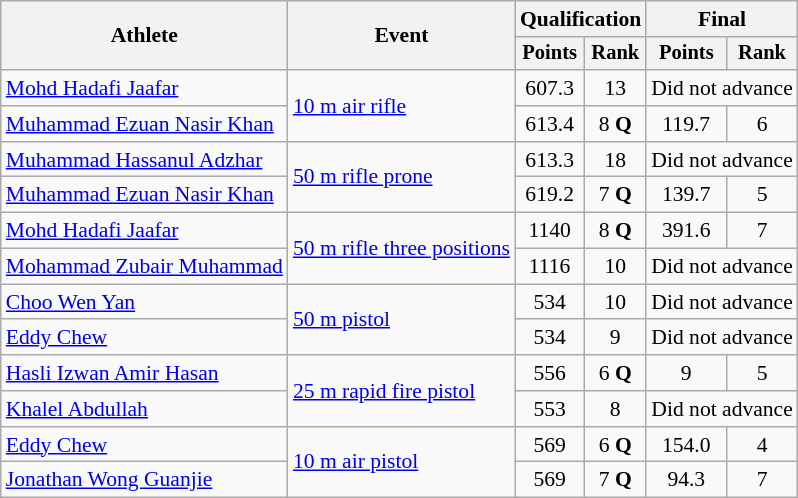<table class="wikitable" style="font-size:90%;">
<tr>
<th rowspan=2>Athlete</th>
<th rowspan=2>Event</th>
<th colspan=2>Qualification</th>
<th colspan=2>Final</th>
</tr>
<tr style="font-size:95%">
<th>Points</th>
<th>Rank</th>
<th>Points</th>
<th>Rank</th>
</tr>
<tr align=center>
<td align=left><a href='#'>Mohd Hadafi Jaafar</a></td>
<td align=left rowspan=2><a href='#'>10 m air rifle</a></td>
<td>607.3</td>
<td>13</td>
<td colspan=2>Did not advance</td>
</tr>
<tr align=center>
<td align=left><a href='#'>Muhammad Ezuan Nasir Khan</a></td>
<td>613.4</td>
<td>8 <strong>Q</strong></td>
<td>119.7</td>
<td>6</td>
</tr>
<tr align=center>
<td align=left><a href='#'>Muhammad Hassanul Adzhar</a></td>
<td align=left rowspan=2><a href='#'>50 m rifle prone</a></td>
<td>613.3</td>
<td>18</td>
<td colspan=2>Did not advance</td>
</tr>
<tr align=center>
<td align=left><a href='#'>Muhammad Ezuan Nasir Khan</a></td>
<td>619.2</td>
<td>7 <strong>Q</strong></td>
<td>139.7</td>
<td>5</td>
</tr>
<tr align=center>
<td align=left><a href='#'>Mohd Hadafi Jaafar</a></td>
<td align=left rowspan=2><a href='#'>50 m rifle three positions</a></td>
<td>1140</td>
<td>8 <strong>Q</strong></td>
<td>391.6</td>
<td>7</td>
</tr>
<tr align=center>
<td align=left><a href='#'>Mohammad Zubair Muhammad</a></td>
<td>1116</td>
<td>10</td>
<td colspan=2>Did not advance</td>
</tr>
<tr align=center>
<td align=left><a href='#'>Choo Wen Yan</a></td>
<td align=left rowspan=2><a href='#'>50 m pistol</a></td>
<td>534</td>
<td>10</td>
<td colspan=2>Did not advance</td>
</tr>
<tr align=center>
<td align=left><a href='#'>Eddy Chew</a></td>
<td>534</td>
<td>9</td>
<td colspan=2>Did not advance</td>
</tr>
<tr align=center>
<td align=left><a href='#'>Hasli Izwan Amir Hasan</a></td>
<td align=left rowspan=2><a href='#'>25 m rapid fire pistol</a></td>
<td>556</td>
<td>6 <strong>Q</strong></td>
<td>9</td>
<td>5</td>
</tr>
<tr align=center>
<td align=left><a href='#'>Khalel Abdullah</a></td>
<td>553</td>
<td>8</td>
<td colspan=2>Did not advance</td>
</tr>
<tr align=center>
<td align=left><a href='#'>Eddy Chew</a></td>
<td align=left rowspan=2><a href='#'>10 m air pistol</a></td>
<td>569</td>
<td>6 <strong>Q</strong></td>
<td>154.0</td>
<td>4</td>
</tr>
<tr align=center>
<td align=left><a href='#'>Jonathan Wong Guanjie</a></td>
<td>569</td>
<td>7 <strong>Q</strong></td>
<td>94.3</td>
<td>7</td>
</tr>
</table>
